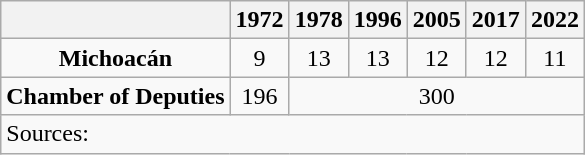<table class="wikitable" style="text-align: center">
<tr>
<th></th>
<th>1972</th>
<th>1978</th>
<th>1996</th>
<th>2005</th>
<th>2017</th>
<th>2022</th>
</tr>
<tr>
<td><strong>Michoacán</strong></td>
<td>9</td>
<td>13</td>
<td>13</td>
<td>12</td>
<td>12</td>
<td>11</td>
</tr>
<tr>
<td><strong>Chamber of Deputies</strong></td>
<td>196</td>
<td colspan=5>300</td>
</tr>
<tr>
<td colspan=7 style="text-align: left">Sources: </td>
</tr>
</table>
